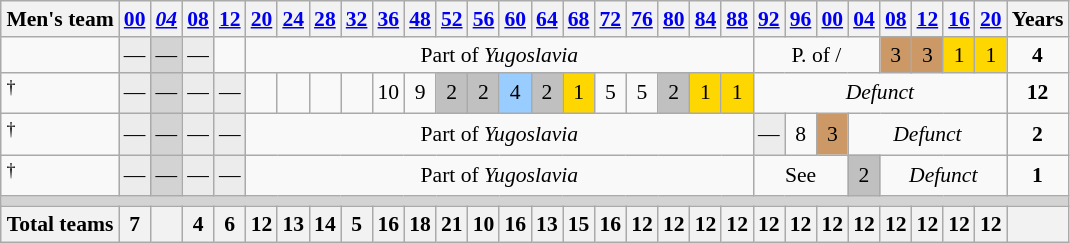<table class="wikitable" style="text-align: center; font-size: 90%; margin-left: 1em;">
<tr>
<th>Men's team</th>
<th><a href='#'>00</a></th>
<th><em><a href='#'>04</a></em></th>
<th><a href='#'>08</a></th>
<th><a href='#'>12</a></th>
<th><a href='#'>20</a></th>
<th><a href='#'>24</a></th>
<th><a href='#'>28</a></th>
<th><a href='#'>32</a></th>
<th><a href='#'>36</a></th>
<th><a href='#'>48</a></th>
<th><a href='#'>52</a></th>
<th><a href='#'>56</a></th>
<th><a href='#'>60</a></th>
<th><a href='#'>64</a></th>
<th><a href='#'>68</a></th>
<th><a href='#'>72</a></th>
<th><a href='#'>76</a></th>
<th><a href='#'>80</a></th>
<th><a href='#'>84</a></th>
<th><a href='#'>88</a></th>
<th><a href='#'>92</a></th>
<th><a href='#'>96</a></th>
<th><a href='#'>00</a></th>
<th><a href='#'>04</a></th>
<th><a href='#'>08</a></th>
<th><a href='#'>12</a></th>
<th><a href='#'>16</a></th>
<th><a href='#'>20</a></th>
<th>Years</th>
</tr>
<tr>
<td style="text-align: left;"></td>
<td style="background-color: #ececec;">—</td>
<td style="background-color: lightgray;">—</td>
<td style="background-color: #ececec;">—</td>
<td></td>
<td colspan="16">Part of <em>Yugoslavia</em></td>
<td colspan="4">P. of <em></em> / <em></em></td>
<td style="background-color: #cc9966;">3</td>
<td style="background-color: #cc9966;">3</td>
<td style="background-color: gold;">1</td>
<td style="background-color: gold;">1</td>
<td><strong>4</strong></td>
</tr>
<tr>
<td style="text-align: left;"><em></em><sup>†</sup></td>
<td style="background-color: #ececec;">—</td>
<td style="background-color: lightgray;">—</td>
<td style="background-color: #ececec;">—</td>
<td style="background-color: #ececec;">—</td>
<td></td>
<td></td>
<td></td>
<td></td>
<td>10</td>
<td>9</td>
<td style="background-color: silver;">2</td>
<td style="background-color: silver;">2</td>
<td style="background-color: #9acdff;">4</td>
<td style="background-color: silver;">2</td>
<td style="background-color: gold;">1</td>
<td>5</td>
<td>5</td>
<td style="background-color: silver;">2</td>
<td style="background-color: gold;">1</td>
<td style="background-color: gold;">1</td>
<td colspan="8"><em>Defunct</em></td>
<td><strong>12</strong></td>
</tr>
<tr>
<td style="text-align: left;"><em></em><sup>†</sup></td>
<td style="background-color: #ececec;">—</td>
<td style="background-color: lightgray;">—</td>
<td style="background-color: #ececec;">—</td>
<td style="background-color: #ececec;">—</td>
<td colspan="16">Part of <em>Yugoslavia</em></td>
<td style="background-color: #ececec;">—</td>
<td>8</td>
<td style="background-color: #cc9966;">3</td>
<td colspan="5"><em>Defunct</em></td>
<td><strong>2</strong></td>
</tr>
<tr>
<td style="text-align: left;"><em></em><sup>†</sup></td>
<td style="background-color: #ececec;">—</td>
<td style="background-color: lightgray;">—</td>
<td style="background-color: #ececec;">—</td>
<td style="background-color: #ececec;">—</td>
<td colspan="16">Part of <em>Yugoslavia</em></td>
<td colspan="3">See <em></em></td>
<td style="background-color: silver;">2</td>
<td colspan="4"><em>Defunct</em></td>
<td><strong>1</strong></td>
</tr>
<tr style="background-color: lightgrey;">
<td colspan="30"></td>
</tr>
<tr>
<th>Total teams</th>
<th>7</th>
<th></th>
<th>4</th>
<th>6</th>
<th>12</th>
<th>13</th>
<th>14</th>
<th>5</th>
<th>16</th>
<th>18</th>
<th>21</th>
<th>10</th>
<th>16</th>
<th>13</th>
<th>15</th>
<th>16</th>
<th>12</th>
<th>12</th>
<th>12</th>
<th>12</th>
<th>12</th>
<th>12</th>
<th>12</th>
<th>12</th>
<th>12</th>
<th>12</th>
<th>12</th>
<th>12</th>
<th></th>
</tr>
</table>
